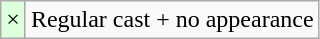<table class="wikitable">
<tr>
<td style="background:#dfd;">×</td>
<td>Regular cast + no appearance</td>
</tr>
</table>
